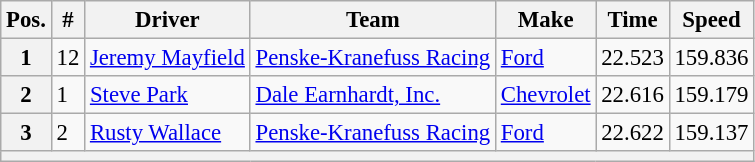<table class="wikitable" style="font-size:95%">
<tr>
<th>Pos.</th>
<th>#</th>
<th>Driver</th>
<th>Team</th>
<th>Make</th>
<th>Time</th>
<th>Speed</th>
</tr>
<tr>
<th>1</th>
<td>12</td>
<td><a href='#'>Jeremy Mayfield</a></td>
<td><a href='#'>Penske-Kranefuss Racing</a></td>
<td><a href='#'>Ford</a></td>
<td>22.523</td>
<td>159.836</td>
</tr>
<tr>
<th>2</th>
<td>1</td>
<td><a href='#'>Steve Park</a></td>
<td><a href='#'>Dale Earnhardt, Inc.</a></td>
<td><a href='#'>Chevrolet</a></td>
<td>22.616</td>
<td>159.179</td>
</tr>
<tr>
<th>3</th>
<td>2</td>
<td><a href='#'>Rusty Wallace</a></td>
<td><a href='#'>Penske-Kranefuss Racing</a></td>
<td><a href='#'>Ford</a></td>
<td>22.622</td>
<td>159.137</td>
</tr>
<tr>
<th colspan="7"></th>
</tr>
</table>
